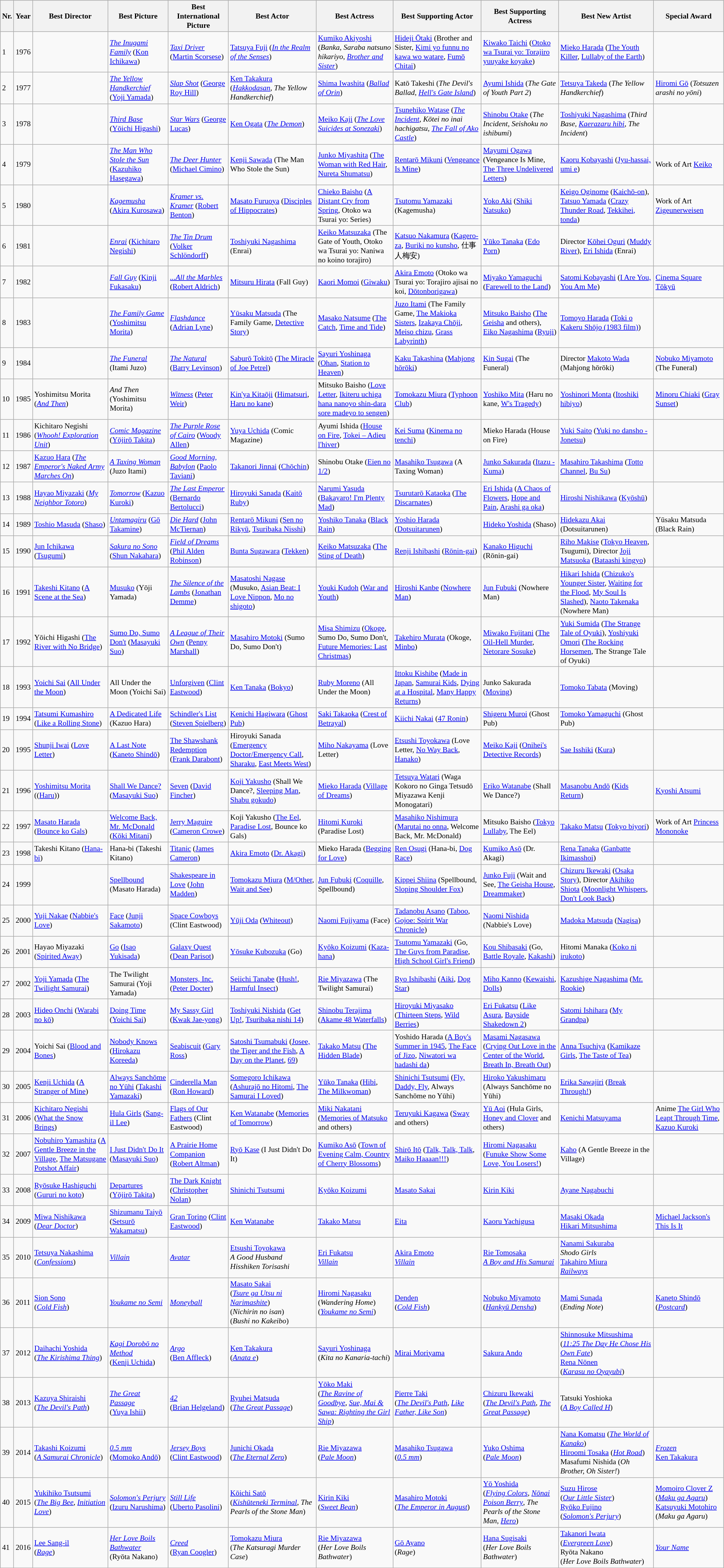<table class="wikitable" style="font-size:small;">
<tr>
<th>Nr.</th>
<th>Year</th>
<th>Best Director</th>
<th>Best Picture</th>
<th>Best International Picture</th>
<th>Best Actor</th>
<th>Best Actress</th>
<th>Best Supporting Actor</th>
<th>Best Supporting Actress</th>
<th>Best New Artist</th>
<th>Special Award</th>
</tr>
<tr>
<td>1</td>
<td>1976</td>
<td style="text-align:center;"></td>
<td><em><a href='#'>The Inugami Family</a></em> (<a href='#'>Kon Ichikawa</a>)</td>
<td><em><a href='#'>Taxi Driver</a></em> (<a href='#'>Martin Scorsese</a>)</td>
<td><a href='#'>Tatsuya Fuji</a> (<em><a href='#'>In the Realm of the Senses</a></em>)</td>
<td><a href='#'>Kumiko Akiyoshi</a> (<em>Banka</em>, <em>Saraba natsuno hikariyo</em>, <em><a href='#'>Brother and Sister</a></em>)</td>
<td><a href='#'>Hideji Ōtaki</a> (Brother and Sister, <a href='#'>Kimi yo funnu no kawa wo watare</a>, <a href='#'>Fumō Chitai</a>)</td>
<td><a href='#'>Kiwako Taichi</a> (<a href='#'>Otoko wa Tsurai yo: Torajiro yuuyake koyake</a>)</td>
<td><a href='#'>Mieko Harada</a> (<a href='#'>The Youth Killer</a>, <a href='#'>Lullaby of the Earth</a>)</td>
<td style="text-align:center;"></td>
</tr>
<tr>
<td>2</td>
<td>1977</td>
<td style="text-align:center;"></td>
<td><em><a href='#'>The Yellow Handkerchief</a></em> (<a href='#'>Yoji Yamada</a>)</td>
<td><em><a href='#'>Slap Shot</a></em> (<a href='#'>George Roy Hill</a>)</td>
<td><a href='#'>Ken Takakura</a> (<em><a href='#'>Hakkodasan</a></em>, <em>The Yellow Handkerchief</em>)</td>
<td><a href='#'>Shima Iwashita</a> (<em><a href='#'>Ballad of Orin</a></em>)</td>
<td>Katō Takeshi (<em>The Devil's Ballad</em>, <em><a href='#'>Hell's Gate Island</a></em>)</td>
<td><a href='#'>Ayumi Ishida</a> (<em>The Gate of Youth Part 2</em>)</td>
<td><a href='#'>Tetsuya Takeda</a> (<em>The Yellow Handkerchief</em>)</td>
<td><a href='#'>Hiromi Gō</a> (<em>Totsuzen arashi no yōni</em>)</td>
</tr>
<tr>
<td>3</td>
<td>1978</td>
<td style="text-align:center;"></td>
<td><em><a href='#'>Third Base</a></em> (<a href='#'>Yōichi Higashi</a>)</td>
<td><em><a href='#'>Star Wars</a></em> (<a href='#'>George Lucas</a>)</td>
<td><a href='#'>Ken Ogata</a> (<em><a href='#'>The Demon</a></em>)</td>
<td><a href='#'>Meiko Kaji</a> (<em><a href='#'>The Love Suicides at Sonezaki</a></em>)</td>
<td><a href='#'>Tsunehiko Watase</a> (<em><a href='#'>The Incident</a></em>, <em>Kōtei no inai hachigatsu</em>, <em><a href='#'>The Fall of Ako Castle</a></em>)</td>
<td><a href='#'>Shinobu Otake</a> (<em>The Incident</em>, <em>Seishoku no ishibumi</em>)</td>
<td><a href='#'>Toshiyuki Nagashima</a> (<em>Third Base</em>, <em><a href='#'>Kaerazaru hibi</a></em>, <em>The Incident</em>)</td>
<td style="text-align:center;"></td>
</tr>
<tr>
<td>4</td>
<td>1979</td>
<td style="text-align:center;"></td>
<td><em><a href='#'>The Man Who Stole the Sun</a></em> (<a href='#'>Kazuhiko Hasegawa</a>)</td>
<td><em><a href='#'>The Deer Hunter</a></em> (<a href='#'>Michael Cimino</a>)</td>
<td><a href='#'>Kenji Sawada</a> (The Man Who Stole the Sun)</td>
<td><a href='#'>Junko Miyashita</a> (<a href='#'>The Woman with Red Hair</a>, <a href='#'>Nureta Shumatsu</a>)</td>
<td><a href='#'>Rentarō Mikuni</a> (<a href='#'>Vengeance Is Mine</a>)</td>
<td><a href='#'>Mayumi Ogawa</a> (Vengeance Is Mine, <a href='#'>The Three Undelivered Letters</a>)</td>
<td><a href='#'>Kaoru Kobayashi</a> (<a href='#'>Jyu-hassai, umi e</a>)</td>
<td>Work of Art <a href='#'>Keiko</a></td>
</tr>
<tr>
<td>5</td>
<td>1980</td>
<td style="text-align:center;"></td>
<td><em><a href='#'>Kagemusha</a></em> (<a href='#'>Akira Kurosawa</a>)</td>
<td><em><a href='#'>Kramer vs. Kramer</a></em> (<a href='#'>Robert Benton</a>)</td>
<td><a href='#'>Masato Furuoya</a> (<a href='#'>Disciples of Hippocrates</a>)</td>
<td><a href='#'>Chieko Baisho</a> (<a href='#'>A Distant Cry from Spring</a>, Otoko wa Tsurai yo: Series)</td>
<td><a href='#'>Tsutomu Yamazaki</a> (Kagemusha)</td>
<td><a href='#'>Yoko Aki</a> (<a href='#'>Shiki Natsuko</a>)</td>
<td><a href='#'>Keigo Oginome</a> (<a href='#'>Kaichō-on</a>), <a href='#'>Tatsuo Yamada</a> (<a href='#'>Crazy Thunder Road</a>, <a href='#'>Tekkihei, tonda</a>)</td>
<td>Work of Art <a href='#'>Zigeunerweisen</a></td>
</tr>
<tr>
<td>6</td>
<td>1981</td>
<td style="text-align:center;"></td>
<td><em><a href='#'>Enrai</a></em> (<a href='#'>Kichitaro Negishi</a>)</td>
<td><em><a href='#'>The Tin Drum</a></em> (<a href='#'>Volker Schlöndorff</a>)</td>
<td><a href='#'>Toshiyuki Nagashima</a> (Enrai)</td>
<td><a href='#'>Keiko Matsuzaka</a> (The Gate of Youth, Otoko wa Tsurai yo: Naniwa no koino torajiro)</td>
<td><a href='#'>Katsuo Nakamura</a> (<a href='#'>Kagero-za</a>, <a href='#'>Buriki no kunsho</a>, 仕事人梅安)</td>
<td><a href='#'>Yūko Tanaka</a> (<a href='#'>Edo Porn</a>)</td>
<td>Director <a href='#'>Kōhei Oguri</a> (<a href='#'>Muddy River</a>), <a href='#'>Eri Ishida</a> (Enrai)</td>
<td style="text-align:center;"></td>
</tr>
<tr>
<td>7</td>
<td>1982</td>
<td style="text-align:center;"></td>
<td><em><a href='#'>Fall Guy</a></em> (<a href='#'>Kinji Fukasaku</a>)</td>
<td><em><a href='#'>...All the Marbles</a></em> (<a href='#'>Robert Aldrich</a>)</td>
<td><a href='#'>Mitsuru Hirata</a> (Fall Guy)</td>
<td><a href='#'>Kaori Momoi</a> (<a href='#'>Giwaku</a>)</td>
<td><a href='#'>Akira Emoto</a> (Otoko wa Tsurai yo: Torajiro ajisai no koi, <a href='#'>Dōtonborigawa</a>)</td>
<td><a href='#'>Miyako Yamaguchi</a> (<a href='#'>Farewell to the Land</a>)</td>
<td><a href='#'>Satomi Kobayashi</a> (<a href='#'>I Are You, You Am Me</a>)</td>
<td><a href='#'>Cinema Square Tōkyū</a></td>
</tr>
<tr>
<td>8</td>
<td>1983</td>
<td style="text-align:center;"></td>
<td><em><a href='#'>The Family Game</a></em> (<a href='#'>Yoshimitsu Morita</a>)</td>
<td><em><a href='#'>Flashdance</a></em> (<a href='#'>Adrian Lyne</a>)</td>
<td><a href='#'>Yūsaku Matsuda</a> (The Family Game, <a href='#'>Detective Story</a>)</td>
<td><a href='#'>Masako Natsume</a> (<a href='#'>The Catch</a>, <a href='#'>Time and Tide</a>)</td>
<td><a href='#'>Juzo Itami</a> (The Family Game, <a href='#'>The Makioka Sisters</a>, <a href='#'>Izakaya Chōji</a>, <a href='#'>Meiso chizu</a>, <a href='#'>Grass Labyrinth</a>)</td>
<td><a href='#'>Mitsuko Baisho</a> (<a href='#'>The Geisha</a> and others), <a href='#'>Eiko Nagashima</a> (<a href='#'>Ryuji</a>)</td>
<td><a href='#'>Tomoyo Harada</a> (<a href='#'>Toki o Kakeru Shōjo (1983 film)</a>)</td>
<td style="text-align:center;"></td>
</tr>
<tr>
<td>9</td>
<td>1984</td>
<td style="text-align:center;"></td>
<td><em><a href='#'>The Funeral</a></em> (Itami Juzo)</td>
<td><em><a href='#'>The Natural</a></em> (<a href='#'>Barry Levinson</a>)</td>
<td><a href='#'>Saburō Tokitō</a> (<a href='#'>The Miracle of Joe Petrel</a>)</td>
<td><a href='#'>Sayuri Yoshinaga</a> (<a href='#'>Ohan</a>, <a href='#'>Station to Heaven</a>)</td>
<td><a href='#'>Kaku Takashina</a> (<a href='#'>Mahjong hōrōki</a>)</td>
<td><a href='#'>Kin Sugai</a> (The Funeral)</td>
<td>Director <a href='#'>Makoto Wada</a> (Mahjong hōrōki)</td>
<td><a href='#'>Nobuko Miyamoto</a> (The Funeral)</td>
</tr>
<tr>
<td>10</td>
<td>1985</td>
<td>Yoshimitsu Morita (<em><a href='#'>And Then</a></em>)</td>
<td><em>And Then</em> (Yoshimitsu Morita)</td>
<td><em><a href='#'>Witness</a></em> (<a href='#'>Peter Weir</a>)</td>
<td><a href='#'>Kin'ya Kitaōji</a> (<a href='#'>Himatsuri</a>, <a href='#'>Haru no kane</a>)</td>
<td>Mitsuko Baisho (<a href='#'>Love Letter</a>, <a href='#'>Ikiteru uchiga hana nanoyo shin-dara sore madeyo to sengen</a>)</td>
<td><a href='#'>Tomokazu Miura</a> (<a href='#'>Typhoon Club</a>)</td>
<td><a href='#'>Yoshiko Mita</a> (Haru no kane, <a href='#'>W's Tragedy</a>)</td>
<td><a href='#'>Yoshinori Monta</a> (<a href='#'>Itoshiki hibiyo</a>)</td>
<td><a href='#'>Minoru Chiaki</a> (<a href='#'>Gray Sunset</a>)</td>
</tr>
<tr>
<td>11</td>
<td>1986</td>
<td>Kichitaro Negishi (<em><a href='#'>Whooh! Exploration Unit</a></em>)</td>
<td><em><a href='#'>Comic Magazine</a></em> (<a href='#'>Yōjirō Takita</a>)</td>
<td><em><a href='#'>The Purple Rose of Cairo</a></em> (<a href='#'>Woody Allen</a>)</td>
<td><a href='#'>Yuya Uchida</a> (Comic Magazine)</td>
<td>Ayumi Ishida (<a href='#'>House on Fire</a>, <a href='#'>Tokei – Adieu l'hiver</a>)</td>
<td><a href='#'>Kei Suma</a> (<a href='#'>Kinema no tenchi</a>)</td>
<td>Mieko Harada (House on Fire)</td>
<td><a href='#'>Yuki Saito</a> (<a href='#'>Yuki no dansho - Jonetsu</a>)</td>
<td style="text-align:center;"></td>
</tr>
<tr>
<td>12</td>
<td>1987</td>
<td><a href='#'>Kazuo Hara</a> (<em><a href='#'>The Emperor's Naked Army Marches On</a></em>)</td>
<td><em><a href='#'>A Taxing Woman</a></em> (Juzo Itami)</td>
<td><em><a href='#'>Good Morning, Babylon</a></em> (<a href='#'>Paolo Taviani</a>)</td>
<td><a href='#'>Takanori Jinnai</a> (<a href='#'>Chōchin</a>)</td>
<td>Shinobu Otake (<a href='#'>Eien no 1/2</a>)</td>
<td><a href='#'>Masahiko Tsugawa</a> (A Taxing Woman)</td>
<td><a href='#'>Junko Sakurada</a> (<a href='#'>Itazu - Kuma</a>)</td>
<td><a href='#'>Masahiro Takashima</a> (<a href='#'>Totto Channel</a>, <a href='#'>Bu Su</a>)</td>
<td style="text-align:center;"></td>
</tr>
<tr>
<td>13</td>
<td>1988</td>
<td><a href='#'>Hayao Miyazaki</a> (<em><a href='#'>My Neighbor Totoro</a></em>)</td>
<td><em><a href='#'>Tomorrow</a></em> (<a href='#'>Kazuo Kuroki</a>)</td>
<td><em><a href='#'>The Last Emperor</a></em> (<a href='#'>Bernardo Bertolucci</a>)</td>
<td><a href='#'>Hiroyuki Sanada</a> (<a href='#'>Kaitō Ruby</a>)</td>
<td><a href='#'>Narumi Yasuda</a> (<a href='#'>Bakayaro! I'm Plenty Mad</a>)</td>
<td><a href='#'>Tsurutarō Kataoka</a> (<a href='#'>The Discarnates</a>)</td>
<td><a href='#'>Eri Ishida</a> (<a href='#'>A Chaos of Flowers</a>, <a href='#'>Hope and Pain</a>, <a href='#'>Arashi ga oka</a>)</td>
<td><a href='#'>Hiroshi Nishikawa</a> (<a href='#'>Kyōshū</a>)</td>
<td style="text-align:center;"></td>
</tr>
<tr>
<td>14</td>
<td>1989</td>
<td><a href='#'>Toshio Masuda</a> (<a href='#'>Shaso</a>)</td>
<td><em><a href='#'>Untamagiru</a></em> (<a href='#'>Gō Takamine</a>)</td>
<td><em><a href='#'>Die Hard</a></em> (<a href='#'>John McTiernan</a>)</td>
<td><a href='#'>Rentarō Mikuni</a> (<a href='#'>Sen no Rikyū</a>, <a href='#'>Tsuribaka Nisshi</a>)</td>
<td><a href='#'>Yoshiko Tanaka</a> (<a href='#'>Black Rain</a>)</td>
<td><a href='#'>Yoshio Harada</a> (<a href='#'>Dotsuitarunen</a>)</td>
<td><a href='#'>Hideko Yoshida</a> (Shaso)</td>
<td><a href='#'>Hidekazu Akai</a> (Dotsuitarunen)</td>
<td>Yūsaku Matsuda (Black Rain)</td>
</tr>
<tr>
<td>15</td>
<td>1990</td>
<td><a href='#'>Jun Ichikawa</a> (<a href='#'>Tsugumi</a>)</td>
<td><em><a href='#'>Sakura no Sono</a></em> (<a href='#'>Shun Nakahara</a>)</td>
<td><em><a href='#'>Field of Dreams</a></em> (<a href='#'>Phil Alden Robinson</a>)</td>
<td><a href='#'>Bunta Sugawara</a> (<a href='#'>Tekken</a>)</td>
<td><a href='#'>Keiko Matsuzaka</a> (<a href='#'>The Sting of Death</a>)</td>
<td><a href='#'>Renji Ishibashi</a> (<a href='#'>Rōnin-gai</a>)</td>
<td><a href='#'>Kanako Higuchi</a> (Rōnin-gai)</td>
<td><a href='#'>Riho Makise</a> (<a href='#'>Tokyo Heaven</a>, Tsugumi), Director <a href='#'>Joji Matsuoka</a> (<a href='#'>Bataashi kingyo</a>)</td>
<td style="text-align:center;"></td>
</tr>
<tr>
<td>16</td>
<td>1991</td>
<td><a href='#'>Takeshi Kitano</a> (<a href='#'>A Scene at the Sea</a>)</td>
<td><a href='#'>Musuko</a> (Yōji Yamada)</td>
<td><em><a href='#'>The Silence of the Lambs</a></em> (<a href='#'>Jonathan Demme</a>)</td>
<td><a href='#'>Masatoshi Nagase</a> (Musuko, <a href='#'>Asian Beat: I Love Nippon</a>, <a href='#'>Mo no shigoto</a>)</td>
<td><a href='#'>Youki Kudoh</a> (<a href='#'>War and Youth</a>)</td>
<td><a href='#'>Hiroshi Kanbe</a> (<a href='#'>Nowhere Man</a>)</td>
<td><a href='#'>Jun Fubuki</a> (Nowhere Man)</td>
<td><a href='#'>Hikari Ishida</a> (<a href='#'>Chizuko's Younger Sister</a>, <a href='#'>Waiting for the Flood</a>, <a href='#'>My Soul Is Slashed</a>), <a href='#'>Naoto Takenaka</a> (Nowhere Man)</td>
<td style="text-align:center;"></td>
</tr>
<tr>
<td>17</td>
<td>1992</td>
<td>Yōichi Higashi (<a href='#'>The River with No Bridge</a>)</td>
<td><a href='#'>Sumo Do, Sumo Don't</a> (<a href='#'>Masayuki Suo</a>)</td>
<td><em><a href='#'>A League of Their Own</a></em> (<a href='#'>Penny Marshall</a>)</td>
<td><a href='#'>Masahiro Motoki</a> (Sumo Do, Sumo Don't)</td>
<td><a href='#'>Misa Shimizu</a> (<a href='#'>Okoge</a>, Sumo Do, Sumo Don't, <a href='#'>Future Memories: Last Christmas</a>)</td>
<td><a href='#'>Takehiro Murata</a> (Okoge, <a href='#'>Minbo</a>)</td>
<td><a href='#'>Miwako Fujitani</a> (<a href='#'>The Oil-Hell Murder</a>, <a href='#'>Netorare Sosuke</a>)</td>
<td><a href='#'>Yuki Sumida</a> (<a href='#'>The Strange Tale of Oyuki</a>), <a href='#'>Yoshiyuki Omori</a> (<a href='#'>The Rocking Horsemen</a>, The Strange Tale of Oyuki)</td>
<td style="text-align:center;"></td>
</tr>
<tr>
<td>18</td>
<td>1993</td>
<td><a href='#'>Yoichi Sai</a> (<a href='#'>All Under the Moon</a>)</td>
<td>All Under the Moon (Yoichi Sai)</td>
<td><a href='#'>Unforgiven</a> (<a href='#'>Clint Eastwood</a>)</td>
<td><a href='#'>Ken Tanaka</a> (<a href='#'>Bokyo</a>)</td>
<td><a href='#'>Ruby Moreno</a> (All Under the Moon)</td>
<td><a href='#'>Ittoku Kishibe</a> (<a href='#'>Made in Japan</a>, <a href='#'>Samurai Kids</a>, <a href='#'>Dying at a Hospital</a>, <a href='#'>Many Happy Returns</a>)</td>
<td>Junko Sakurada (<a href='#'>Moving</a>)</td>
<td><a href='#'>Tomoko Tabata</a> (Moving)</td>
<td style="text-align:center;"></td>
</tr>
<tr>
<td>19</td>
<td>1994</td>
<td><a href='#'>Tatsumi Kumashiro</a> (<a href='#'>Like a Rolling Stone</a>)</td>
<td><a href='#'>A Dedicated Life</a> (Kazuo Hara)</td>
<td><a href='#'>Schindler's List</a> (<a href='#'>Steven Spielberg</a>)</td>
<td><a href='#'>Kenichi Hagiwara</a> (<a href='#'>Ghost Pub</a>)</td>
<td><a href='#'>Saki Takaoka</a> (<a href='#'>Crest of Betrayal</a>)</td>
<td><a href='#'>Kiichi Nakai</a> (<a href='#'>47 Ronin</a>)</td>
<td><a href='#'>Shigeru Muroi</a> (Ghost Pub)</td>
<td><a href='#'>Tomoko Yamaguchi</a> (Ghost Pub)</td>
<td style="text-align:center;"></td>
</tr>
<tr>
<td>20</td>
<td>1995</td>
<td><a href='#'>Shunji Iwai</a> (<a href='#'>Love Letter</a>)</td>
<td><a href='#'>A Last Note</a> (<a href='#'>Kaneto Shindō</a>)</td>
<td><a href='#'>The Shawshank Redemption</a> (<a href='#'>Frank Darabont</a>)</td>
<td>Hiroyuki Sanada (<a href='#'>Emergency Doctor/Emergency Call</a>, <a href='#'>Sharaku</a>, <a href='#'>East Meets West</a>)</td>
<td><a href='#'>Miho Nakayama</a> (Love Letter)</td>
<td><a href='#'>Etsushi Toyokawa</a> (Love Letter, <a href='#'>No Way Back</a>, <a href='#'>Hanako</a>)</td>
<td><a href='#'>Meiko Kaji</a> (<a href='#'>Onihei's Detective Records</a>)</td>
<td><a href='#'>Sae Isshiki</a> (<a href='#'>Kura</a>)</td>
<td style="text-align:center;"></td>
</tr>
<tr>
<td>21</td>
<td>1996</td>
<td><a href='#'>Yoshimitsu Morita</a> ((<a href='#'>Haru</a>))</td>
<td><a href='#'>Shall We Dance?</a> (<a href='#'>Masayuki Suo</a>)</td>
<td><a href='#'>Seven</a> (<a href='#'>David Fincher</a>)</td>
<td><a href='#'>Koji Yakusho</a> (Shall We Dance?, <a href='#'>Sleeping Man</a>, <a href='#'>Shabu gokudo</a>)</td>
<td><a href='#'>Mieko Harada</a> (<a href='#'>Village of Dreams</a>)</td>
<td><a href='#'>Tetsuya Watari</a> (Waga Kokoro no Ginga Tetsudō Miyazawa Kenji Monogatari)</td>
<td><a href='#'>Eriko Watanabe</a> (Shall We Dance?)</td>
<td><a href='#'>Masanobu Andō</a> (<a href='#'>Kids Return</a>)</td>
<td><a href='#'>Kyoshi Atsumi</a></td>
</tr>
<tr>
<td>22</td>
<td>1997</td>
<td><a href='#'>Masato Harada</a> (<a href='#'>Bounce ko Gals</a>)</td>
<td><a href='#'>Welcome Back, Mr. McDonald</a> (<a href='#'>Kōki Mitani</a>)</td>
<td><a href='#'>Jerry Maguire</a> (<a href='#'>Cameron Crowe</a>)</td>
<td>Koji Yakusho (<a href='#'>The Eel</a>, <a href='#'>Paradise Lost</a>, Bounce ko Gals)</td>
<td><a href='#'>Hitomi Kuroki</a> (Paradise Lost)</td>
<td><a href='#'>Masahiko Nishimura</a> (<a href='#'>Marutai no onna</a>, Welcome Back, Mr. McDonald)</td>
<td>Mitsuko Baisho (<a href='#'>Tokyo Lullaby</a>, The Eel)</td>
<td><a href='#'>Takako Matsu</a> (<a href='#'>Tokyo biyori</a>)</td>
<td>Work of Art <a href='#'>Princess Mononoke</a></td>
</tr>
<tr>
<td>23</td>
<td>1998</td>
<td>Takeshi Kitano (<a href='#'>Hana-bi</a>)</td>
<td>Hana-bi (Takeshi Kitano)</td>
<td><a href='#'>Titanic</a> (<a href='#'>James Cameron</a>)</td>
<td><a href='#'>Akira Emoto</a> (<a href='#'>Dr. Akagi</a>)</td>
<td>Mieko Harada (<a href='#'>Begging for Love</a>)</td>
<td><a href='#'>Ren Osugi</a> (Hana-bi, <a href='#'>Dog Race</a>)</td>
<td><a href='#'>Kumiko Asō</a> (Dr. Akagi)</td>
<td><a href='#'>Rena Tanaka</a> (<a href='#'>Ganbatte Ikimasshoi</a>)</td>
<td style="text-align:center;"></td>
</tr>
<tr>
<td>24</td>
<td>1999</td>
<td style="text-align:center;"></td>
<td><a href='#'>Spellbound</a> (Masato Harada)</td>
<td><a href='#'>Shakespeare in Love</a> (<a href='#'>John Madden</a>)</td>
<td><a href='#'>Tomokazu Miura</a> (<a href='#'>M/Other</a>, <a href='#'>Wait and See</a>)</td>
<td><a href='#'>Jun Fubuki</a> (<a href='#'>Coquille</a>, Spellbound)</td>
<td><a href='#'>Kippei Shiina</a> (Spellbound, <a href='#'>Sloping Shoulder Fox</a>)</td>
<td><a href='#'>Junko Fuji</a> (Wait and See, <a href='#'>The Geisha House</a>, <a href='#'>Dreammaker</a>)</td>
<td><a href='#'>Chizuru Ikewaki</a> (<a href='#'>Osaka Story</a>), Director <a href='#'>Akihiko Shiota</a> (<a href='#'>Moonlight Whispers</a>, <a href='#'>Don't Look Back</a>)</td>
<td style="text-align:center;"></td>
</tr>
<tr>
<td>25</td>
<td>2000</td>
<td><a href='#'>Yuji Nakae</a> (<a href='#'>Nabbie's Love</a>)</td>
<td><a href='#'>Face</a> (<a href='#'>Junji Sakamoto</a>)</td>
<td><a href='#'>Space Cowboys</a> (Clint Eastwood)</td>
<td><a href='#'>Yūji Oda</a> (<a href='#'>Whiteout</a>)</td>
<td><a href='#'>Naomi Fujiyama</a> (Face)</td>
<td><a href='#'>Tadanobu Asano</a> (<a href='#'>Taboo</a>, <a href='#'>Gojoe: Spirit War Chronicle</a>)</td>
<td><a href='#'>Naomi Nishida</a> (Nabbie's Love)</td>
<td><a href='#'>Madoka Matsuda</a> (<a href='#'>Nagisa</a>)</td>
<td style="text-align:center;"></td>
</tr>
<tr>
<td>26</td>
<td>2001</td>
<td>Hayao Miyazaki (<a href='#'>Spirited Away</a>)</td>
<td><a href='#'>Go</a> (<a href='#'>Isao Yukisada</a>)</td>
<td><a href='#'>Galaxy Quest</a> (<a href='#'>Dean Parisot</a>)</td>
<td><a href='#'>Yōsuke Kubozuka</a> (Go)</td>
<td><a href='#'>Kyōko Koizumi</a> (<a href='#'>Kaza-hana</a>)</td>
<td><a href='#'>Tsutomu Yamazaki</a> (Go, <a href='#'>The Guys from Paradise</a>, <a href='#'>High School Girl's Friend</a>)</td>
<td><a href='#'>Kou Shibasaki</a> (Go, <a href='#'>Battle Royale</a>, <a href='#'>Kakashi</a>)</td>
<td>Hitomi Manaka (<a href='#'>Koko ni irukoto</a>)</td>
<td style="text-align:center;"></td>
</tr>
<tr>
<td>27</td>
<td>2002</td>
<td><a href='#'>Yoji Yamada</a> (<a href='#'>The Twilight Samurai</a>)</td>
<td>The Twilight Samurai (Yoji Yamada)</td>
<td><a href='#'>Monsters, Inc.</a> (<a href='#'>Peter Docter</a>)</td>
<td><a href='#'>Seiichi Tanabe</a> (<a href='#'>Hush!</a>, <a href='#'>Harmful Insect</a>)</td>
<td><a href='#'>Rie Miyazawa</a> (The Twilight Samurai)</td>
<td><a href='#'>Ryo Ishibashi</a> (<a href='#'>Aiki</a>, <a href='#'>Dog Star</a>)</td>
<td><a href='#'>Miho Kanno</a> (<a href='#'>Kewaishi</a>, <a href='#'>Dolls</a>)</td>
<td><a href='#'>Kazushige Nagashima</a> (<a href='#'>Mr. Rookie</a>)</td>
<td style="text-align:center;"></td>
</tr>
<tr>
<td>28</td>
<td>2003</td>
<td><a href='#'>Hideo Onchi</a> (<a href='#'>Warabi no kō</a>)</td>
<td><a href='#'>Doing Time</a> (<a href='#'>Yoichi Sai</a>)</td>
<td><a href='#'>My Sassy Girl</a> (<a href='#'>Kwak Jae-yong</a>)</td>
<td><a href='#'>Toshiyuki Nishida</a> (<a href='#'>Get Up!</a>, <a href='#'>Tsuribaka nishi 14</a>)</td>
<td><a href='#'>Shinobu Terajima</a> (<a href='#'>Akame 48 Waterfalls</a>)</td>
<td><a href='#'>Hiroyuki Miyasako</a> (<a href='#'>Thirteen Steps</a>, <a href='#'>Wild Berries</a>)</td>
<td><a href='#'>Eri Fukatsu</a> (<a href='#'>Like Asura</a>, <a href='#'>Bayside Shakedown 2</a>)</td>
<td><a href='#'>Satomi Ishihara</a> (<a href='#'>My Grandpa</a>)</td>
<td style="text-align:center;"></td>
</tr>
<tr>
<td>29</td>
<td>2004</td>
<td>Yoichi Sai (<a href='#'>Blood and Bones</a>)</td>
<td><a href='#'>Nobody Knows</a> (<a href='#'>Hirokazu Koreeda</a>)</td>
<td><a href='#'>Seabiscuit</a> (<a href='#'>Gary Ross</a>)</td>
<td><a href='#'>Satoshi Tsumabuki</a> (<a href='#'>Josee, the Tiger and the Fish</a>, <a href='#'>A Day on the Planet</a>, <a href='#'>69</a>)</td>
<td><a href='#'>Takako Matsu</a> (<a href='#'>The Hidden Blade</a>)</td>
<td>Yoshido Harada (<a href='#'>A Boy's Summer in 1945</a>, <a href='#'>The Face of Jizo</a>, <a href='#'>Niwatori wa hadashi da</a>)</td>
<td><a href='#'>Masami Nagasawa</a> (<a href='#'>Crying Out Love in the Center of the World</a>, <a href='#'>Breath In, Breath Out</a>)</td>
<td><a href='#'>Anna Tsuchiya</a> (<a href='#'>Kamikaze Girls</a>, <a href='#'>The Taste of Tea</a>)</td>
<td style="text-align:center;"></td>
</tr>
<tr>
<td>30</td>
<td>2005</td>
<td><a href='#'>Kenji Uchida</a> (<a href='#'>A Stranger of Mine</a>)</td>
<td><a href='#'>Always Sanchōme no Yūhi</a> (<a href='#'>Takashi Yamazaki</a>)</td>
<td><a href='#'>Cinderella Man</a> (<a href='#'>Ron Howard</a>)</td>
<td><a href='#'>Somegoro Ichikawa</a> (<a href='#'>Ashurajō no Hitomi</a>, <a href='#'>The Samurai I Loved</a>)</td>
<td><a href='#'>Yūko Tanaka</a> (<a href='#'>Hibi</a>, <a href='#'>The Milkwoman</a>)</td>
<td><a href='#'>Shinichi Tsutsumi</a> (<a href='#'>Fly, Daddy, Fly</a>, Always Sanchōme no Yūhi)</td>
<td><a href='#'>Hiroko Yakushimaru</a> (Always Sanchōme no Yūhi)</td>
<td><a href='#'>Erika Sawajiri</a> (<a href='#'>Break Through!</a>)</td>
<td style="text-align:center;"></td>
</tr>
<tr>
<td>31</td>
<td>2006</td>
<td><a href='#'>Kichitaro Negishi</a> (<a href='#'>What the Snow Brings</a>)</td>
<td><a href='#'>Hula Girls</a> (<a href='#'>Sang-il Lee</a>)</td>
<td><a href='#'>Flags of Our Fathers</a> (Clint Eastwood)</td>
<td><a href='#'>Ken Watanabe</a> (<a href='#'>Memories of Tomorrow</a>)</td>
<td><a href='#'>Miki Nakatani</a> (<a href='#'>Memories of Matsuko</a> and others)</td>
<td><a href='#'>Teruyuki Kagawa</a> (<a href='#'>Sway</a> and others)</td>
<td><a href='#'>Yū Aoi</a> (Hula Girls, <a href='#'>Honey and Clover</a> and others)</td>
<td><a href='#'>Kenichi Matsuyama</a></td>
<td>Anime <a href='#'>The Girl Who Leapt Through Time</a>, <a href='#'>Kazuo Kuroki</a></td>
</tr>
<tr>
<td>32</td>
<td>2007</td>
<td><a href='#'>Nobuhiro Yamashita</a> (<a href='#'>A Gentle Breeze in the Village</a>, <a href='#'>The Matsugane Potshot Affair</a>)</td>
<td><a href='#'>I Just Didn't Do It</a> (<a href='#'>Masayuki Suo</a>)</td>
<td><a href='#'>A Prairie Home Companion</a> (<a href='#'>Robert Altman</a>)</td>
<td><a href='#'>Ryō Kase</a> (I Just Didn't Do It)</td>
<td><a href='#'>Kumiko Asō</a> (<a href='#'>Town of Evening Calm, Country of Cherry Blossoms</a>)</td>
<td><a href='#'>Shirō Itō</a> (<a href='#'>Talk, Talk, Talk</a>, <a href='#'>Maiko Haaaan!!!</a>)</td>
<td><a href='#'>Hiromi Nagasaku</a> (<a href='#'>Funuke Show Some Love, You Losers!</a>)</td>
<td><a href='#'>Kaho</a> (A Gentle Breeze in the Village)</td>
<td style="text-align:center;"></td>
</tr>
<tr>
<td>33</td>
<td>2008</td>
<td><a href='#'>Ryōsuke Hashiguchi</a> (<a href='#'>Gururi no koto</a>)</td>
<td><a href='#'>Departures</a> (<a href='#'>Yōjirō Takita</a>)</td>
<td><a href='#'>The Dark Knight</a> (<a href='#'>Christopher Nolan</a>)</td>
<td><a href='#'>Shinichi Tsutsumi</a></td>
<td><a href='#'>Kyōko Koizumi</a></td>
<td><a href='#'>Masato Sakai</a></td>
<td><a href='#'>Kirin Kiki</a></td>
<td><a href='#'>Ayane Nagabuchi</a></td>
<td style="text-align:center;"></td>
</tr>
<tr>
<td>34</td>
<td>2009</td>
<td><a href='#'>Miwa Nishikawa</a><br>(<em><a href='#'>Dear Doctor</a></em>)</td>
<td><a href='#'>Shizumanu Taiyō</a> (<a href='#'>Setsurō Wakamatsu</a>)</td>
<td><a href='#'>Gran Torino</a> (<a href='#'>Clint Eastwood</a>)</td>
<td><a href='#'>Ken Watanabe</a></td>
<td><a href='#'>Takako Matsu</a></td>
<td><a href='#'>Eita</a></td>
<td><a href='#'>Kaoru Yachigusa</a></td>
<td><a href='#'>Masaki Okada</a><br><a href='#'>Hikari Mitsushima</a></td>
<td><a href='#'>Michael Jackson's This Is It</a></td>
</tr>
<tr>
<td>35</td>
<td>2010</td>
<td><a href='#'>Tetsuya Nakashima</a><br>(<em><a href='#'>Confessions</a></em>)</td>
<td><em><a href='#'>Villain</a></em></td>
<td><em><a href='#'>Avatar</a></em></td>
<td><a href='#'>Etsushi Toyokawa</a><br><em>A Good Husband</em><br><em>Hisshiken Torisashi</em></td>
<td><a href='#'>Eri Fukatsu</a><br><em><a href='#'>Villain</a></em></td>
<td><a href='#'>Akira Emoto</a><br><em><a href='#'>Villain</a></em></td>
<td><a href='#'>Rie Tomosaka</a><br><em><a href='#'>A Boy and His Samurai</a></em></td>
<td><a href='#'>Nanami Sakuraba</a><br><em>Shodo Girls</em><br><a href='#'>Takahiro Miura</a><br><em><a href='#'>Railways</a></em></td>
<td style="text-align:center;"></td>
</tr>
<tr>
<td>36</td>
<td>2011</td>
<td><a href='#'>Sion Sono</a><br>(<em><a href='#'>Cold Fish</a></em>)</td>
<td><em><a href='#'>Youkame no Semi</a></em></td>
<td><em><a href='#'>Moneyball</a></em></td>
<td><a href='#'>Masato Sakai</a><br>(<em><a href='#'>Tsure ga Utsu ni Narimashite</a></em>)<br>(<em>Nichirin no isan</em>)<br>(<em>Bushi no Kakeibo</em>)</td>
<td><a href='#'>Hiromi Nagasaku</a><br>(<em>Wandering Home</em>)<br>(<em><a href='#'>Youkame no Semi</a></em>)</td>
<td><a href='#'>Denden</a><br>(<em><a href='#'>Cold Fish</a></em>)</td>
<td><a href='#'>Nobuko Miyamoto</a><br>(<em><a href='#'>Hankyū Densha</a></em>)</td>
<td><a href='#'>Mami Sunada</a><br>(<em>Ending Note</em>)</td>
<td><a href='#'>Kaneto Shindō</a><br>(<em><a href='#'>Postcard</a></em>)</td>
</tr>
<tr>
<td>37</td>
<td>2012</td>
<td><a href='#'>Daihachi Yoshida</a><br>(<em><a href='#'>The Kirishima Thing</a></em>)</td>
<td><em><a href='#'>Kagi Dorobō no Method</a></em><br>(<a href='#'>Kenji Uchida</a>)</td>
<td><em><a href='#'>Argo</a></em><br>(<a href='#'>Ben Affleck</a>)</td>
<td><a href='#'>Ken Takakura</a><br>(<em><a href='#'>Anata e</a></em>)</td>
<td><a href='#'>Sayuri Yoshinaga</a><br>(<em>Kita no Kanaria-tachi</em>)</td>
<td><a href='#'>Mirai Moriyama</a></td>
<td><a href='#'>Sakura Ando</a></td>
<td><a href='#'>Shinnosuke Mitsushima</a><br>(<em><a href='#'>11:25 The Day He Chose His Own Fate</a></em>)<br><a href='#'>Rena Nōnen</a><br>(<em><a href='#'>Karasu no Oyayubi</a></em>)</td>
<td style="text-align:center;"></td>
</tr>
<tr>
<td>38</td>
<td>2013</td>
<td><a href='#'>Kazuya Shiraishi</a><br>(<em><a href='#'>The Devil's Path</a></em>)</td>
<td><em><a href='#'>The Great Passage</a></em><br>(<a href='#'>Yuya Ishii</a>)</td>
<td><em><a href='#'>42</a></em><br>(<a href='#'>Brian Helgeland</a>)</td>
<td><a href='#'>Ryuhei Matsuda</a><br>(<em><a href='#'>The Great Passage</a></em>)</td>
<td><a href='#'>Yōko Maki</a><br>(<em><a href='#'>The Ravine of Goodbye</a></em>, <em><a href='#'>Sue, Mai & Sawa: Righting the Girl Ship</a></em>)</td>
<td><a href='#'>Pierre Taki</a> <br>(<em><a href='#'>The Devil's Path</a></em>, <em><a href='#'>Like Father, Like Son</a></em>)</td>
<td><a href='#'>Chizuru Ikewaki</a>  <br>(<em><a href='#'>The Devil's Path</a></em>, <em><a href='#'>The Great Passage</a></em>)</td>
<td>Tatsuki Yoshioka <br> (<em><a href='#'>A Boy Called H</a></em>)</td>
<td style="text-align:center;"></td>
</tr>
<tr>
<td>39</td>
<td>2014</td>
<td><a href='#'>Takashi Koizumi</a><br>(<em><a href='#'>A Samurai Chronicle</a></em>)</td>
<td><em><a href='#'>0.5 mm</a></em><br>(<a href='#'>Momoko Andō</a>)</td>
<td><em><a href='#'>Jersey Boys</a></em><br>(<a href='#'>Clint Eastwood</a>)</td>
<td><a href='#'>Junichi Okada</a><br>(<em><a href='#'>The Eternal Zero</a></em>)</td>
<td><a href='#'>Rie Miyazawa</a><br>(<em><a href='#'>Pale Moon</a></em>)</td>
<td><a href='#'>Masahiko Tsugawa</a> <br>(<em><a href='#'>0.5 mm</a></em>)</td>
<td><a href='#'>Yuko Oshima</a>  <br>(<em><a href='#'>Pale Moon</a></em>)</td>
<td><a href='#'>Nana Komatsu</a> (<em><a href='#'>The World of Kanako</a></em>)<br> <a href='#'>Hiroomi Tosaka</a> (<em><a href='#'>Hot Road</a></em>) <br> Masafumi Nishida (<em>Oh Brother, Oh Sister!</em>)</td>
<td><em><a href='#'>Frozen</a></em><br><a href='#'>Ken Takakura</a></td>
</tr>
<tr>
<td>40</td>
<td>2015</td>
<td><a href='#'>Yukihiko Tsutsumi</a><br>(<em><a href='#'>The Big Bee</a></em>, <em><a href='#'>Initiation Love</a></em>)</td>
<td><em><a href='#'>Solomon's Perjury</a></em><br>(<a href='#'>Izuru Narushima</a>)</td>
<td><em><a href='#'>Still Life</a></em><br>(<a href='#'>Uberto Pasolini</a>)</td>
<td><a href='#'>Kōichi Satō</a><br>(<em><a href='#'>Kishūteneki Terminal</a></em>, <em>The Pearls of the Stone Man</em>)</td>
<td><a href='#'>Kirin Kiki</a><br>(<em><a href='#'>Sweet Bean</a></em>)</td>
<td><a href='#'>Masahiro Motoki</a> <br>(<em><a href='#'>The Emperor in August</a></em>)</td>
<td><a href='#'>Yō Yoshida</a> <br>(<em><a href='#'>Flying Colors</a></em>, <em><a href='#'>Nōnai Poison Berry</a></em>, <em>The Pearls of the Stone Man</em>, <em><a href='#'>Hero</a></em>)</td>
<td><a href='#'>Suzu Hirose</a> <br>(<em><a href='#'>Our Little Sister</a></em>)<br> <a href='#'>Ryōko Fujino</a> <br>(<em><a href='#'>Solomon's Perjury</a></em>)</td>
<td><a href='#'>Momoiro Clover Z</a> <br>(<em><a href='#'>Maku ga Agaru</a></em>)<br><a href='#'>Katsuyuki Motohiro</a> <br>(<em>Maku ga Agaru</em>)</td>
</tr>
<tr>
<td>41</td>
<td>2016</td>
<td><a href='#'>Lee Sang-il</a><br>(<em><a href='#'>Rage</a></em>)</td>
<td><em><a href='#'>Her Love Boils Bathwater</a></em><br>(Ryōta Nakano)</td>
<td><em><a href='#'>Creed</a></em><br>(<a href='#'>Ryan Coogler</a>)</td>
<td><a href='#'>Tomokazu Miura</a><br>(<em>The Katsuragi Murder Case</em>)</td>
<td><a href='#'>Rie Miyazawa</a><br>(<em>Her Love Boils Bathwater</em>)</td>
<td><a href='#'>Gō Ayano</a><br>(<em>Rage</em>)</td>
<td><a href='#'>Hana Sugisaki</a><br>(<em>Her Love Boils Bathwater</em>)</td>
<td><a href='#'>Takanori Iwata</a><br>(<em><a href='#'>Evergreen Love</a></em>)<br> Ryōta Nakano<br>(<em>Her Love Boils Bathwater</em>)</td>
<td><em><a href='#'>Your Name</a></em></td>
</tr>
</table>
